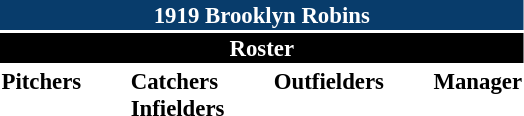<table class="toccolours" style="font-size: 95%;">
<tr>
<th colspan="10" style="background-color: #083c6b; color: white; text-align: center;">1919 Brooklyn Robins</th>
</tr>
<tr>
<td colspan="10" style="background-color: black; color: white; text-align: center;"><strong>Roster</strong></td>
</tr>
<tr>
<td valign="top"><strong>Pitchers</strong><br>







</td>
<td width="25px"></td>
<td valign="top"><strong>Catchers</strong><br>


<strong>Infielders</strong>










</td>
<td width="25px"></td>
<td valign="top"><strong>Outfielders</strong><br>



</td>
<td width="25px"></td>
<td valign="top"><strong>Manager</strong><br></td>
</tr>
</table>
